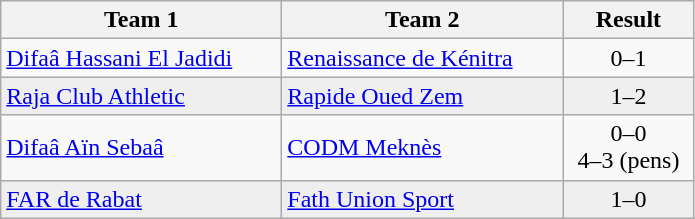<table class="wikitable">
<tr>
<th width="180">Team 1</th>
<th width="180">Team 2</th>
<th width="80">Result</th>
</tr>
<tr>
<td><a href='#'>Difaâ Hassani El Jadidi</a></td>
<td><a href='#'>Renaissance de Kénitra</a></td>
<td align="center">0–1</td>
</tr>
<tr style="background:#EFEFEF">
<td><a href='#'>Raja Club Athletic</a></td>
<td><a href='#'>Rapide Oued Zem</a></td>
<td align="center">1–2</td>
</tr>
<tr>
<td><a href='#'>Difaâ Aïn Sebaâ</a></td>
<td><a href='#'>CODM Meknès</a></td>
<td align="center">0–0<br>4–3 (pens)</td>
</tr>
<tr style="background:#EFEFEF">
<td><a href='#'>FAR de Rabat</a></td>
<td><a href='#'>Fath Union Sport</a></td>
<td align="center">1–0</td>
</tr>
</table>
